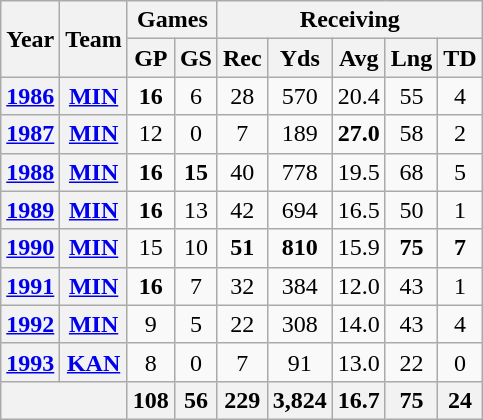<table class="wikitable" style="text-align:center">
<tr>
<th rowspan="2">Year</th>
<th rowspan="2">Team</th>
<th colspan="2">Games</th>
<th colspan="5">Receiving</th>
</tr>
<tr>
<th>GP</th>
<th>GS</th>
<th>Rec</th>
<th>Yds</th>
<th>Avg</th>
<th>Lng</th>
<th>TD</th>
</tr>
<tr>
<th><a href='#'>1986</a></th>
<th><a href='#'>MIN</a></th>
<td><strong>16</strong></td>
<td>6</td>
<td>28</td>
<td>570</td>
<td>20.4</td>
<td>55</td>
<td>4</td>
</tr>
<tr>
<th><a href='#'>1987</a></th>
<th><a href='#'>MIN</a></th>
<td>12</td>
<td>0</td>
<td>7</td>
<td>189</td>
<td><strong>27.0</strong></td>
<td>58</td>
<td>2</td>
</tr>
<tr>
<th><a href='#'>1988</a></th>
<th><a href='#'>MIN</a></th>
<td><strong>16</strong></td>
<td><strong>15</strong></td>
<td>40</td>
<td>778</td>
<td>19.5</td>
<td>68</td>
<td>5</td>
</tr>
<tr>
<th><a href='#'>1989</a></th>
<th><a href='#'>MIN</a></th>
<td><strong>16</strong></td>
<td>13</td>
<td>42</td>
<td>694</td>
<td>16.5</td>
<td>50</td>
<td>1</td>
</tr>
<tr>
<th><a href='#'>1990</a></th>
<th><a href='#'>MIN</a></th>
<td>15</td>
<td>10</td>
<td><strong>51</strong></td>
<td><strong>810</strong></td>
<td>15.9</td>
<td><strong>75</strong></td>
<td><strong>7</strong></td>
</tr>
<tr>
<th><a href='#'>1991</a></th>
<th><a href='#'>MIN</a></th>
<td><strong>16</strong></td>
<td>7</td>
<td>32</td>
<td>384</td>
<td>12.0</td>
<td>43</td>
<td>1</td>
</tr>
<tr>
<th><a href='#'>1992</a></th>
<th><a href='#'>MIN</a></th>
<td>9</td>
<td>5</td>
<td>22</td>
<td>308</td>
<td>14.0</td>
<td>43</td>
<td>4</td>
</tr>
<tr>
<th><a href='#'>1993</a></th>
<th><a href='#'>KAN</a></th>
<td>8</td>
<td>0</td>
<td>7</td>
<td>91</td>
<td>13.0</td>
<td>22</td>
<td>0</td>
</tr>
<tr>
<th colspan="2"></th>
<th>108</th>
<th>56</th>
<th>229</th>
<th>3,824</th>
<th>16.7</th>
<th>75</th>
<th>24</th>
</tr>
</table>
